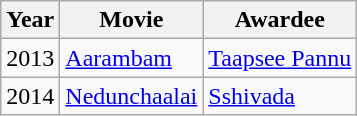<table class="wikitable">
<tr>
<th>Year</th>
<th>Movie</th>
<th>Awardee</th>
</tr>
<tr>
<td>2013</td>
<td><a href='#'>Aarambam</a></td>
<td><a href='#'>Taapsee Pannu</a></td>
</tr>
<tr>
<td>2014</td>
<td><a href='#'>Nedunchaalai</a></td>
<td><a href='#'>Sshivada</a></td>
</tr>
</table>
